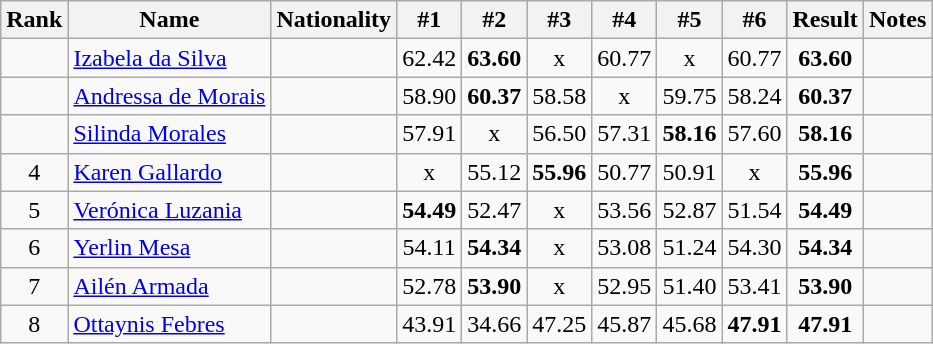<table class="wikitable sortable" style="text-align:center">
<tr>
<th>Rank</th>
<th>Name</th>
<th>Nationality</th>
<th>#1</th>
<th>#2</th>
<th>#3</th>
<th>#4</th>
<th>#5</th>
<th>#6</th>
<th>Result</th>
<th>Notes</th>
</tr>
<tr>
<td></td>
<td align=left><a href='#'>Izabela da Silva</a></td>
<td align=left></td>
<td>62.42</td>
<td><strong>63.60</strong></td>
<td>x</td>
<td>60.77</td>
<td>x</td>
<td>60.77</td>
<td><strong>63.60</strong></td>
<td></td>
</tr>
<tr>
<td></td>
<td align=left><a href='#'>Andressa de Morais</a></td>
<td align=left></td>
<td>58.90</td>
<td><strong>60.37</strong></td>
<td>58.58</td>
<td>x</td>
<td>59.75</td>
<td>58.24</td>
<td><strong>60.37</strong></td>
<td></td>
</tr>
<tr>
<td></td>
<td align=left><a href='#'>Silinda Morales</a></td>
<td align=left></td>
<td>57.91</td>
<td>x</td>
<td>56.50</td>
<td>57.31</td>
<td><strong>58.16</strong></td>
<td>57.60</td>
<td><strong>58.16</strong></td>
<td></td>
</tr>
<tr>
<td>4</td>
<td align=left><a href='#'>Karen Gallardo</a></td>
<td align=left></td>
<td>x</td>
<td>55.12</td>
<td><strong>55.96</strong></td>
<td>50.77</td>
<td>50.91</td>
<td>x</td>
<td><strong>55.96</strong></td>
<td></td>
</tr>
<tr>
<td>5</td>
<td align=left><a href='#'>Verónica Luzania</a></td>
<td align=left></td>
<td><strong>54.49</strong></td>
<td>52.47</td>
<td>x</td>
<td>53.56</td>
<td>52.87</td>
<td>51.54</td>
<td><strong>54.49</strong></td>
<td></td>
</tr>
<tr>
<td>6</td>
<td align=left><a href='#'>Yerlin Mesa</a></td>
<td align=left></td>
<td>54.11</td>
<td><strong>54.34</strong></td>
<td>x</td>
<td>53.08</td>
<td>51.24</td>
<td>54.30</td>
<td><strong>54.34</strong></td>
<td><strong></strong></td>
</tr>
<tr>
<td>7</td>
<td align=left><a href='#'>Ailén Armada</a></td>
<td align=left></td>
<td>52.78</td>
<td><strong>53.90</strong></td>
<td>x</td>
<td>52.95</td>
<td>51.40</td>
<td>53.41</td>
<td><strong>53.90</strong></td>
<td></td>
</tr>
<tr>
<td>8</td>
<td align=left><a href='#'>Ottaynis Febres</a></td>
<td align=left></td>
<td>43.91</td>
<td>34.66</td>
<td>47.25</td>
<td>45.87</td>
<td>45.68</td>
<td><strong>47.91</strong></td>
<td><strong>47.91</strong></td>
<td></td>
</tr>
</table>
